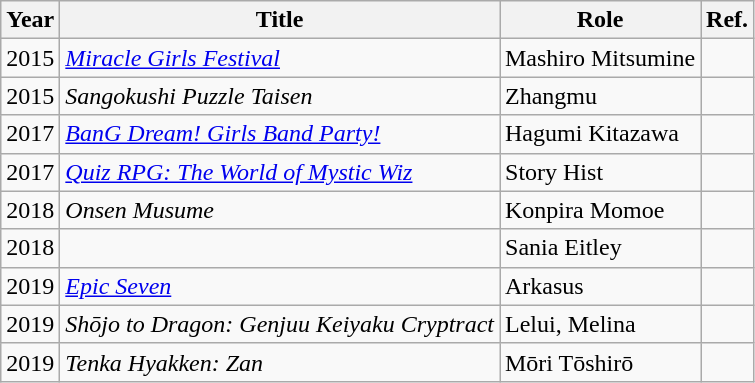<table class="wikitable sortable plainrowheaders">
<tr>
<th scope="col">Year</th>
<th scope="col">Title</th>
<th scope="col">Role</th>
<th scope="col" class="unsortable">Ref.</th>
</tr>
<tr>
<td>2015</td>
<td><em><a href='#'>Miracle Girls Festival</a></em></td>
<td>Mashiro Mitsumine</td>
<td></td>
</tr>
<tr>
<td>2015</td>
<td><em>Sangokushi Puzzle Taisen</em></td>
<td>Zhangmu</td>
<td></td>
</tr>
<tr>
<td>2017</td>
<td><em><a href='#'>BanG Dream! Girls Band Party!</a></em></td>
<td>Hagumi Kitazawa</td>
<td></td>
</tr>
<tr>
<td>2017</td>
<td><em><a href='#'>Quiz RPG: The World of Mystic Wiz</a></em></td>
<td>Story Hist</td>
<td></td>
</tr>
<tr>
<td>2018</td>
<td><em>Onsen Musume</em></td>
<td>Konpira Momoe</td>
<td></td>
</tr>
<tr>
<td>2018</td>
<td></td>
<td>Sania Eitley</td>
<td></td>
</tr>
<tr>
<td>2019</td>
<td><em><a href='#'>Epic Seven</a></em></td>
<td>Arkasus</td>
<td></td>
</tr>
<tr>
<td>2019</td>
<td><em>Shōjo to Dragon: Genjuu Keiyaku Cryptract </em></td>
<td>Lelui, Melina</td>
<td></td>
</tr>
<tr>
<td>2019</td>
<td><em>Tenka Hyakken: Zan</em></td>
<td>Mōri Tōshirō</td>
<td></td>
</tr>
</table>
